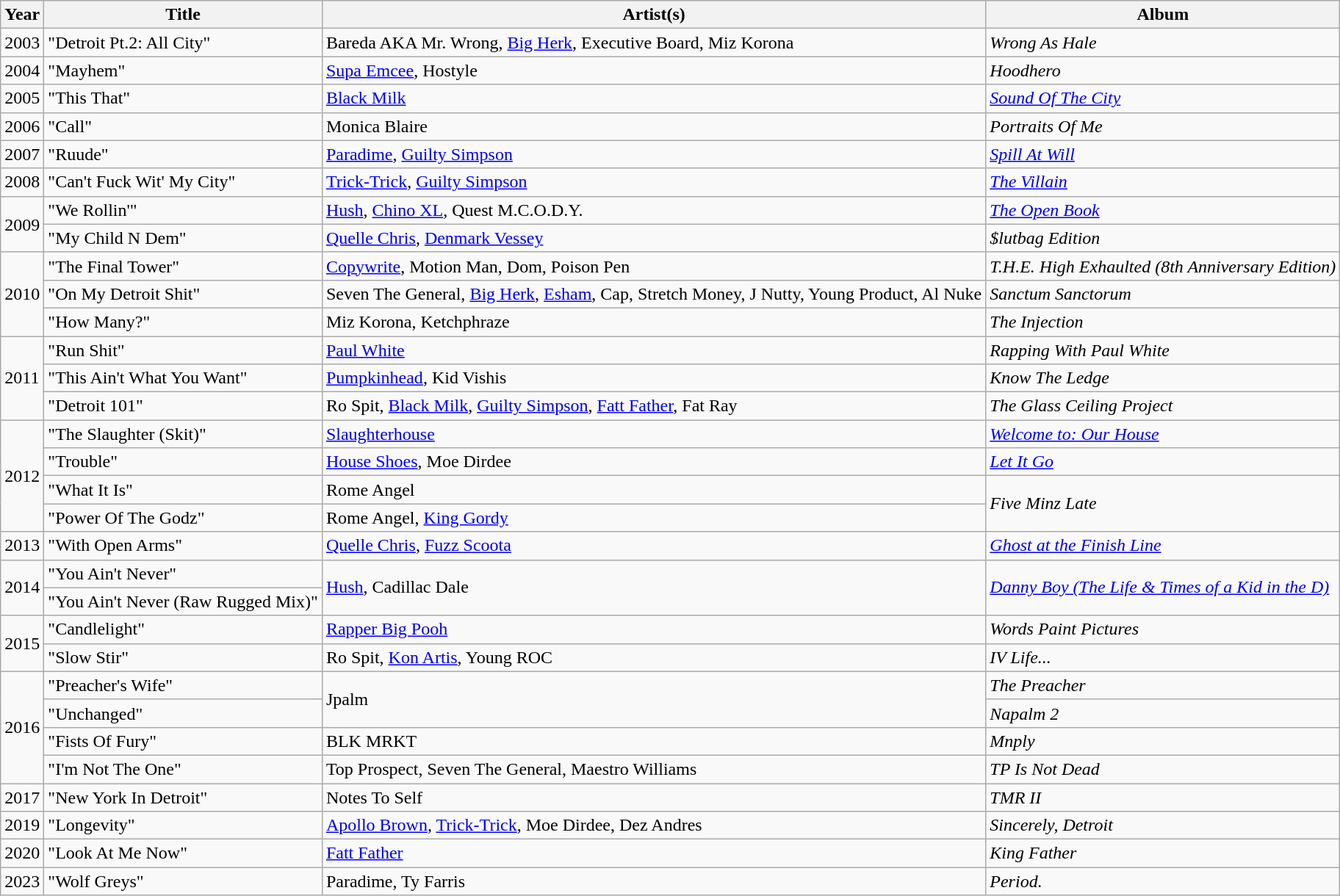<table class="wikitable">
<tr>
<th>Year</th>
<th>Title</th>
<th>Artist(s)</th>
<th>Album</th>
</tr>
<tr>
<td>2003</td>
<td>"Detroit Pt.2: All City"</td>
<td>Bareda AKA Mr. Wrong, <a href='#'>Big Herk</a>, Executive Board, Miz Korona</td>
<td><em>Wrong As Hale</em></td>
</tr>
<tr>
<td>2004</td>
<td>"Mayhem"</td>
<td><a href='#'>Supa Emcee</a>, Hostyle</td>
<td><em>Hoodhero</em></td>
</tr>
<tr>
<td>2005</td>
<td>"This That"</td>
<td><a href='#'>Black Milk</a></td>
<td><em><a href='#'>Sound Of The City</a></em></td>
</tr>
<tr>
<td>2006</td>
<td>"Call"</td>
<td>Monica Blaire</td>
<td><em>Portraits Of Me</em></td>
</tr>
<tr>
<td>2007</td>
<td>"Ruude"</td>
<td><a href='#'>Paradime</a>, <a href='#'>Guilty Simpson</a></td>
<td><em><a href='#'>Spill At Will</a></em></td>
</tr>
<tr>
<td>2008</td>
<td>"Can't Fuck Wit' My City"</td>
<td><a href='#'>Trick-Trick</a>, <a href='#'>Guilty Simpson</a></td>
<td><a href='#'><em>The Villain</em></a></td>
</tr>
<tr>
<td rowspan="2">2009</td>
<td>"We Rollin'"</td>
<td><a href='#'>Hush</a>, <a href='#'>Chino XL</a>, Quest M.C.O.D.Y.</td>
<td><em><a href='#'>The Open Book</a></em></td>
</tr>
<tr>
<td>"My Child N Dem"</td>
<td><a href='#'>Quelle Chris</a>, <a href='#'>Denmark Vessey</a></td>
<td><em>$lutbag Edition</em></td>
</tr>
<tr>
<td rowspan="3">2010</td>
<td>"The Final Tower"</td>
<td><a href='#'>Copywrite</a>, Motion Man, Dom, Poison Pen</td>
<td><em>T.H.E. High Exhaulted (8th Anniversary Edition)</em></td>
</tr>
<tr>
<td>"On My Detroit Shit"</td>
<td>Seven The General, <a href='#'>Big Herk</a>, <a href='#'>Esham</a>, Cap, Stretch Money, J Nutty, Young Product, Al Nuke</td>
<td><em>Sanctum Sanctorum</em></td>
</tr>
<tr>
<td>"How Many?"</td>
<td>Miz Korona, Ketchphraze</td>
<td><em>The Injection</em></td>
</tr>
<tr>
<td rowspan="3">2011</td>
<td>"Run Shit"</td>
<td><a href='#'>Paul White</a></td>
<td><em>Rapping With Paul White</em></td>
</tr>
<tr>
<td>"This Ain't What You Want"</td>
<td><a href='#'>Pumpkinhead</a>, Kid Vishis</td>
<td><em>Know The Ledge</em></td>
</tr>
<tr>
<td>"Detroit 101"</td>
<td>Ro Spit, <a href='#'>Black Milk</a>, <a href='#'>Guilty Simpson</a>, <a href='#'>Fatt Father</a>, Fat Ray</td>
<td><em>The Glass Ceiling Project</em></td>
</tr>
<tr>
<td rowspan="4">2012</td>
<td>"The Slaughter (Skit)"</td>
<td><a href='#'>Slaughterhouse</a></td>
<td><em><a href='#'>Welcome to: Our House</a></em></td>
</tr>
<tr>
<td>"Trouble"</td>
<td><a href='#'>House Shoes</a>, Moe Dirdee</td>
<td><a href='#'><em>Let It Go</em></a></td>
</tr>
<tr>
<td>"What It Is"</td>
<td>Rome Angel</td>
<td rowspan="2"><em>Five Minz Late</em></td>
</tr>
<tr>
<td>"Power Of The Godz"</td>
<td>Rome Angel, <a href='#'>King Gordy</a></td>
</tr>
<tr>
<td>2013</td>
<td>"With Open Arms"</td>
<td><a href='#'>Quelle Chris</a>, <a href='#'>Fuzz Scoota</a></td>
<td><em><a href='#'>Ghost at the Finish Line</a></em></td>
</tr>
<tr>
<td rowspan="2">2014</td>
<td>"You Ain't Never"</td>
<td rowspan="2"><a href='#'>Hush</a>, Cadillac Dale</td>
<td rowspan="2"><em><a href='#'>Danny Boy (The Life & Times of a Kid in the D)</a></em></td>
</tr>
<tr>
<td>"You Ain't Never (Raw Rugged Mix)"</td>
</tr>
<tr>
<td rowspan="2">2015</td>
<td>"Candlelight"</td>
<td><a href='#'>Rapper Big Pooh</a></td>
<td><em>Words Paint Pictures</em></td>
</tr>
<tr>
<td>"Slow Stir"</td>
<td>Ro Spit, <a href='#'>Kon Artis</a>, Young ROC</td>
<td><em>IV Life...</em></td>
</tr>
<tr>
<td rowspan="4">2016</td>
<td>"Preacher's Wife"</td>
<td rowspan="2">Jpalm</td>
<td><em>The Preacher</em></td>
</tr>
<tr>
<td>"Unchanged"</td>
<td><em>Napalm 2</em></td>
</tr>
<tr>
<td>"Fists Of Fury"</td>
<td>BLK MRKT</td>
<td><em>Mnply</em></td>
</tr>
<tr>
<td>"I'm Not The One"</td>
<td>Top Prospect, Seven The General, Maestro Williams</td>
<td><em>TP Is Not Dead</em></td>
</tr>
<tr>
<td>2017</td>
<td>"New York In Detroit"</td>
<td>Notes To Self</td>
<td><em>TMR II</em></td>
</tr>
<tr>
<td>2019</td>
<td>"Longevity"</td>
<td><a href='#'>Apollo Brown</a>, <a href='#'>Trick-Trick</a>, Moe Dirdee, Dez Andres</td>
<td><em>Sincerely, Detroit</em></td>
</tr>
<tr>
<td>2020</td>
<td>"Look At Me Now"</td>
<td><a href='#'>Fatt Father</a></td>
<td><em>King Father</em></td>
</tr>
<tr>
<td>2023</td>
<td>"Wolf Greys"</td>
<td>Paradime, Ty Farris</td>
<td><em>Period.</em></td>
</tr>
</table>
